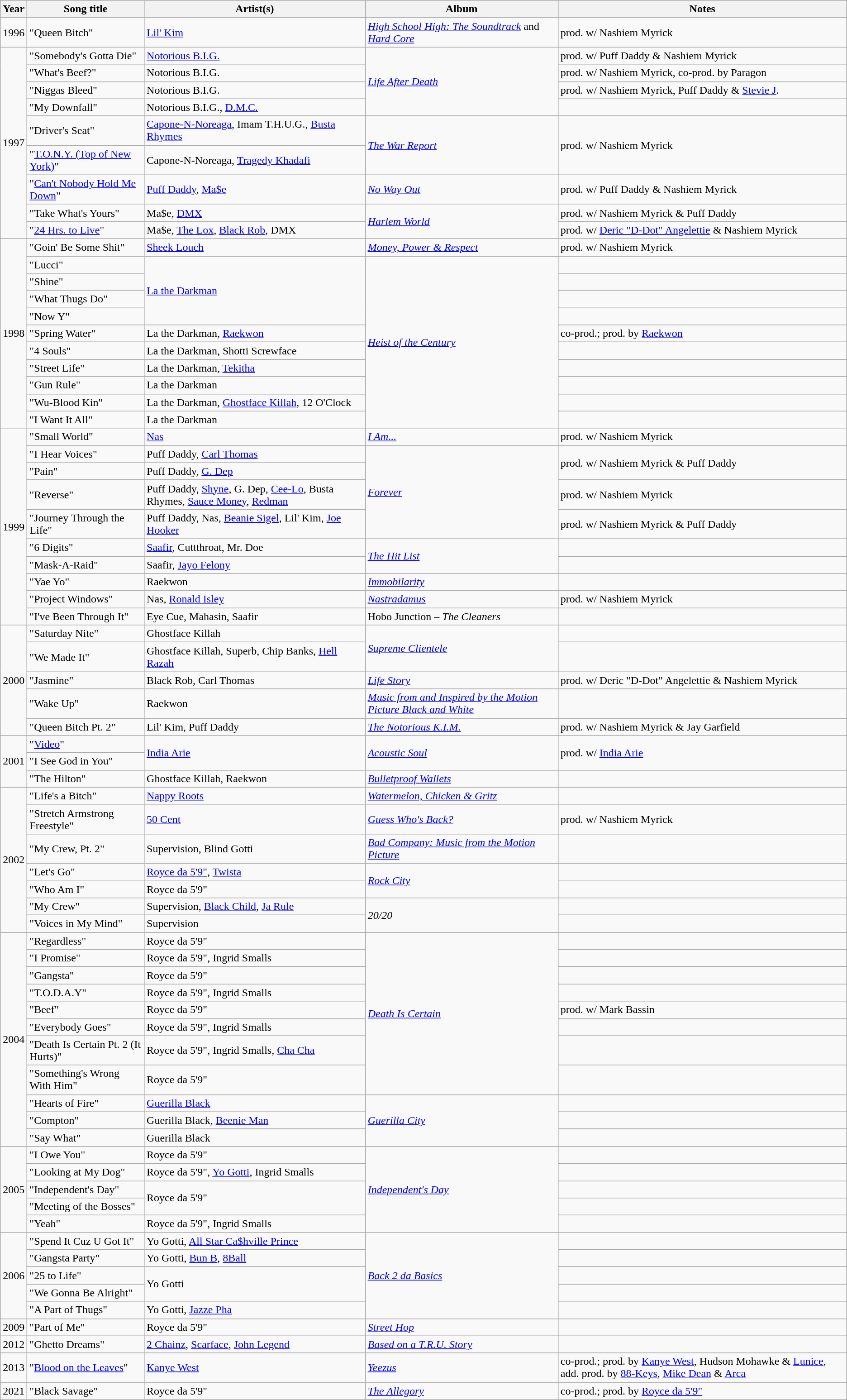<table class="wikitable">
<tr>
<th>Year</th>
<th>Song title</th>
<th><strong>Artist(s)</strong></th>
<th>Album</th>
<th>Notes</th>
</tr>
<tr>
<td>1996</td>
<td>"Queen Bitch"</td>
<td><a href='#'>Lil' Kim</a></td>
<td><em><a href='#'>High School High: The Soundtrack</a></em> and <em><a href='#'>Hard Core</a></em></td>
<td>prod. w/ Nashiem Myrick</td>
</tr>
<tr>
<td rowspan="9">1997</td>
<td>"Somebody's Gotta Die"</td>
<td><a href='#'>Notorious B.I.G.</a></td>
<td rowspan="4"><em><a href='#'>Life After Death</a></em></td>
<td>prod. w/ Puff Daddy & Nashiem Myrick</td>
</tr>
<tr>
<td>"What's Beef?"</td>
<td>Notorious B.I.G.</td>
<td>prod. w/ Nashiem Myrick, co-prod. by Paragon</td>
</tr>
<tr>
<td>"Niggas Bleed"</td>
<td>Notorious B.I.G.</td>
<td>prod. w/ Nashiem Myrick, Puff Daddy & <a href='#'>Stevie J</a>.</td>
</tr>
<tr>
<td>"My Downfall"</td>
<td>Notorious B.I.G., <a href='#'>D.M.C.</a></td>
<td></td>
</tr>
<tr>
<td>"Driver's Seat"</td>
<td><a href='#'>Capone-N-Noreaga</a>, Imam T.H.U.G., <a href='#'>Busta Rhymes</a></td>
<td rowspan="2"><em><a href='#'>The War Report</a></em></td>
<td rowspan="2">prod. w/ Nashiem Myrick</td>
</tr>
<tr>
<td>"<a href='#'>T.O.N.Y. (Top of New York)</a>"</td>
<td>Capone-N-Noreaga, <a href='#'>Tragedy Khadafi</a></td>
</tr>
<tr>
<td>"<a href='#'>Can't Nobody Hold Me Down</a>"</td>
<td><a href='#'>Puff Daddy</a>, <a href='#'>Ma$e</a></td>
<td><em><a href='#'>No Way Out</a></em></td>
<td>prod. w/ Puff Daddy & Nashiem Myrick</td>
</tr>
<tr>
<td>"Take What's Yours"</td>
<td>Ma$e, <a href='#'>DMX</a></td>
<td rowspan="2"><em><a href='#'>Harlem World</a></em></td>
<td>prod. w/ Nashiem Myrick & Puff Daddy</td>
</tr>
<tr>
<td>"<a href='#'>24 Hrs. to Live</a>"</td>
<td>Ma$e, <a href='#'>The Lox</a>, <a href='#'>Black Rob</a>, DMX</td>
<td>prod. w/ <a href='#'>Deric "D-Dot" Angelettie</a> & Nashiem Myrick</td>
</tr>
<tr>
<td rowspan="11">1998</td>
<td>"Goin' Be Some Shit"</td>
<td><a href='#'>Sheek Louch</a></td>
<td><em><a href='#'>Money, Power & Respect</a></em></td>
<td>prod. w/ Nashiem Myrick</td>
</tr>
<tr>
<td>"Lucci"</td>
<td rowspan="4"><a href='#'>La the Darkman</a></td>
<td rowspan="10"><em><a href='#'>Heist of the Century</a></em></td>
<td></td>
</tr>
<tr>
<td>"Shine"</td>
<td></td>
</tr>
<tr>
<td>"What Thugs Do"</td>
<td></td>
</tr>
<tr>
<td>"Now Y"</td>
<td></td>
</tr>
<tr>
<td>"Spring Water"</td>
<td>La the Darkman, <a href='#'>Raekwon</a></td>
<td>co-prod.; prod. by <a href='#'>Raekwon</a></td>
</tr>
<tr>
<td>"4 Souls"</td>
<td>La the Darkman, Shotti Screwface</td>
<td></td>
</tr>
<tr>
<td>"Street Life"</td>
<td>La the Darkman, <a href='#'>Tekitha</a></td>
<td></td>
</tr>
<tr>
<td>"Gun Rule"</td>
<td>La the Darkman</td>
<td></td>
</tr>
<tr>
<td>"Wu-Blood Kin"</td>
<td>La the Darkman, <a href='#'>Ghostface Killah</a>, 12 O'Clock</td>
<td></td>
</tr>
<tr>
<td>"I Want It All"</td>
<td>La the Darkman</td>
<td></td>
</tr>
<tr>
<td rowspan="10">1999</td>
<td>"Small World"</td>
<td><a href='#'>Nas</a></td>
<td><em><a href='#'>I Am...</a></em></td>
<td>prod. w/ Nashiem Myrick</td>
</tr>
<tr>
<td>"I Hear Voices"</td>
<td>Puff Daddy, <a href='#'>Carl Thomas</a></td>
<td rowspan="4"><em><a href='#'>Forever</a></em></td>
<td rowspan="2">prod. w/ Nashiem Myrick & Puff Daddy</td>
</tr>
<tr>
<td>"Pain"</td>
<td>Puff Daddy, <a href='#'>G. Dep</a></td>
</tr>
<tr>
<td>"Reverse"</td>
<td>Puff Daddy, <a href='#'>Shyne</a>, G. Dep, <a href='#'>Cee-Lo</a>, Busta Rhymes, <a href='#'>Sauce Money</a>, <a href='#'>Redman</a></td>
<td>prod. w/ Nashiem Myrick</td>
</tr>
<tr>
<td>"Journey Through the Life"</td>
<td>Puff Daddy, Nas, <a href='#'>Beanie Sigel</a>, Lil' Kim, <a href='#'>Joe Hooker</a></td>
<td>prod. w/ Nashiem Myrick & Puff Daddy</td>
</tr>
<tr>
<td>"6 Digits"</td>
<td><a href='#'>Saafir</a>, Cuttthroat, Mr. Doe</td>
<td rowspan="2"><em><a href='#'>The Hit List</a></em></td>
<td></td>
</tr>
<tr>
<td>"Mask-A-Raid"</td>
<td>Saafir, <a href='#'>Jayo Felony</a></td>
<td></td>
</tr>
<tr>
<td>"Yae Yo"</td>
<td>Raekwon</td>
<td><em><a href='#'>Immobilarity</a></em></td>
<td></td>
</tr>
<tr>
<td>"Project Windows"</td>
<td>Nas, <a href='#'>Ronald Isley</a></td>
<td><em><a href='#'>Nastradamus</a></em></td>
<td>prod. w/ Nashiem Myrick</td>
</tr>
<tr>
<td>"I've Been Through It"</td>
<td>Eye Cue, Mahasin, Saafir</td>
<td>Hobo Junction – <em>The Cleaners</em></td>
<td></td>
</tr>
<tr>
<td rowspan="5">2000</td>
<td>"Saturday Nite"</td>
<td>Ghostface Killah</td>
<td rowspan="2"><em><a href='#'>Supreme Clientele</a></em></td>
<td></td>
</tr>
<tr>
<td>"We Made It"</td>
<td>Ghostface Killah, Superb, Chip Banks, <a href='#'>Hell Razah</a></td>
<td></td>
</tr>
<tr>
<td>"Jasmine"</td>
<td>Black Rob, Carl Thomas</td>
<td><em><a href='#'>Life Story</a></em></td>
<td>prod. w/ Deric "D-Dot" Angelettie & Nashiem Myrick</td>
</tr>
<tr>
<td>"Wake Up"</td>
<td>Raekwon</td>
<td><em><a href='#'>Music from and Inspired by the Motion Picture Black and White</a></em></td>
<td></td>
</tr>
<tr>
<td>"Queen Bitch Pt. 2"</td>
<td>Lil' Kim, Puff Daddy</td>
<td><em><a href='#'>The Notorious K.I.M.</a></em></td>
<td>prod. w/ Nashiem Myrick & Jay Garfield</td>
</tr>
<tr>
<td rowspan="3">2001</td>
<td>"<a href='#'>Video</a>"</td>
<td rowspan="2"><a href='#'>India Arie</a></td>
<td rowspan="2"><em><a href='#'>Acoustic Soul</a></em></td>
<td rowspan="2">prod. w/ <a href='#'>India Arie</a></td>
</tr>
<tr>
<td>"I See God in You"</td>
</tr>
<tr>
<td>"The Hilton"</td>
<td>Ghostface Killah, Raekwon</td>
<td><em><a href='#'>Bulletproof Wallets</a></em></td>
<td></td>
</tr>
<tr>
<td rowspan="7">2002</td>
<td>"Life's a Bitch"</td>
<td><a href='#'>Nappy Roots</a></td>
<td><em><a href='#'>Watermelon, Chicken & Gritz</a></em></td>
<td></td>
</tr>
<tr>
<td>"Stretch Armstrong Freestyle"</td>
<td><a href='#'>50 Cent</a></td>
<td><em><a href='#'>Guess Who's Back?</a></em></td>
<td>prod. w/ Nashiem Myrick</td>
</tr>
<tr>
<td>"My Crew, Pt. 2"</td>
<td>Supervision, Blind Gotti</td>
<td><em><a href='#'>Bad Company: Music from the Motion Picture</a></em></td>
<td></td>
</tr>
<tr>
<td>"Let's Go"</td>
<td><a href='#'>Royce da 5'9"</a>, <a href='#'>Twista</a></td>
<td rowspan="2"><em><a href='#'>Rock City</a></em></td>
<td></td>
</tr>
<tr>
<td>"Who Am I"</td>
<td>Royce da 5'9"</td>
<td></td>
</tr>
<tr>
<td>"My Crew"</td>
<td>Supervision, <a href='#'>Black Child</a>, <a href='#'>Ja Rule</a></td>
<td rowspan="2"><em>20/20</em></td>
<td></td>
</tr>
<tr>
<td>"Voices in My Mind"</td>
<td>Supervision</td>
<td></td>
</tr>
<tr>
<td rowspan="11">2004</td>
<td>"Regardless"</td>
<td>Royce da 5'9"</td>
<td rowspan="8"><em><a href='#'>Death Is Certain</a></em></td>
<td></td>
</tr>
<tr>
<td>"I Promise"</td>
<td>Royce da 5'9", Ingrid Smalls</td>
<td></td>
</tr>
<tr>
<td>"Gangsta"</td>
<td>Royce da 5'9"</td>
<td></td>
</tr>
<tr>
<td>"T.O.D.A.Y"</td>
<td>Royce da 5'9", Ingrid Smalls</td>
<td></td>
</tr>
<tr>
<td>"Beef"</td>
<td>Royce da 5'9"</td>
<td>prod. w/ Mark Bassin</td>
</tr>
<tr>
<td>"Everybody Goes"</td>
<td>Royce da 5'9", Ingrid Smalls</td>
<td></td>
</tr>
<tr>
<td>"Death Is Certain Pt. 2 (It Hurts)"</td>
<td>Royce da 5'9", Ingrid Smalls, <a href='#'>Cha Cha</a></td>
<td></td>
</tr>
<tr>
<td>"Something's Wrong With Him"</td>
<td>Royce da 5'9"</td>
<td></td>
</tr>
<tr>
<td>"Hearts of Fire"</td>
<td><a href='#'>Guerilla Black</a></td>
<td rowspan="3"><em><a href='#'>Guerilla City</a></em></td>
<td></td>
</tr>
<tr>
<td>"Compton"</td>
<td>Guerilla Black, <a href='#'>Beenie Man</a></td>
<td></td>
</tr>
<tr>
<td>"Say What"</td>
<td>Guerilla Black</td>
<td></td>
</tr>
<tr>
<td rowspan="5">2005</td>
<td>"I Owe You"</td>
<td>Royce da 5'9"</td>
<td rowspan="5"><em><a href='#'>Independent's Day</a></em></td>
<td></td>
</tr>
<tr>
<td>"Looking at My Dog"</td>
<td>Royce da 5'9", <a href='#'>Yo Gotti</a>, Ingrid Smalls</td>
<td></td>
</tr>
<tr>
<td>"Independent's Day"</td>
<td rowspan="2">Royce da 5'9"</td>
<td></td>
</tr>
<tr>
<td>"Meeting of the Bosses"</td>
<td></td>
</tr>
<tr>
<td>"Yeah"</td>
<td>Royce da 5'9", Ingrid Smalls</td>
<td></td>
</tr>
<tr>
<td rowspan="5">2006</td>
<td>"Spend It Cuz U Got It"</td>
<td>Yo Gotti, <a href='#'>All Star Ca$hville Prince</a></td>
<td rowspan="5"><em><a href='#'>Back 2 da Basics</a></em></td>
<td></td>
</tr>
<tr>
<td>"Gangsta Party"</td>
<td>Yo Gotti, <a href='#'>Bun B</a>, <a href='#'>8Ball</a></td>
<td></td>
</tr>
<tr>
<td>"25 to Life"</td>
<td rowspan="2">Yo Gotti</td>
<td></td>
</tr>
<tr>
<td>"We Gonna Be Alright"</td>
<td></td>
</tr>
<tr>
<td>"A Part of Thugs"</td>
<td>Yo Gotti, <a href='#'>Jazze Pha</a></td>
<td></td>
</tr>
<tr>
<td>2009</td>
<td>"Part of Me"</td>
<td>Royce da 5'9"</td>
<td><em><a href='#'>Street Hop</a></em></td>
<td></td>
</tr>
<tr>
<td>2012</td>
<td>"Ghetto Dreams"</td>
<td><a href='#'>2 Chainz</a>, <a href='#'>Scarface</a>, <a href='#'>John Legend</a></td>
<td><em><a href='#'>Based on a T.R.U. Story</a></em></td>
<td></td>
</tr>
<tr>
<td>2013</td>
<td>"<a href='#'>Blood on the Leaves</a>"</td>
<td><a href='#'>Kanye West</a></td>
<td><em><a href='#'>Yeezus</a></em></td>
<td>co-prod.; prod. by <a href='#'>Kanye West</a>, Hudson Mohawke & <a href='#'>Lunice</a>, add. prod. by <a href='#'>88-Keys</a>, <a href='#'>Mike Dean</a> & <a href='#'>Arca</a></td>
</tr>
<tr>
<td>2021</td>
<td>"Black Savage"</td>
<td>Royce da 5'9"</td>
<td><em><a href='#'>The Allegory</a></em></td>
<td>co-prod.; prod. by <a href='#'>Royce da 5'9"</a></td>
</tr>
</table>
